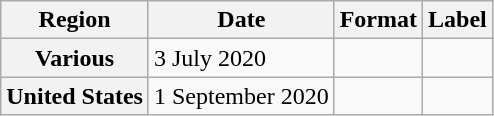<table class="wikitable plainrowheaders">
<tr>
<th scope="col">Region</th>
<th scope="col">Date</th>
<th scope="col">Format</th>
<th scope="col">Label</th>
</tr>
<tr>
<th scope="row">Various</th>
<td>3 July 2020</td>
<td></td>
<td></td>
</tr>
<tr>
<th scope="row">United States</th>
<td>1 September 2020</td>
<td></td>
<td></td>
</tr>
</table>
